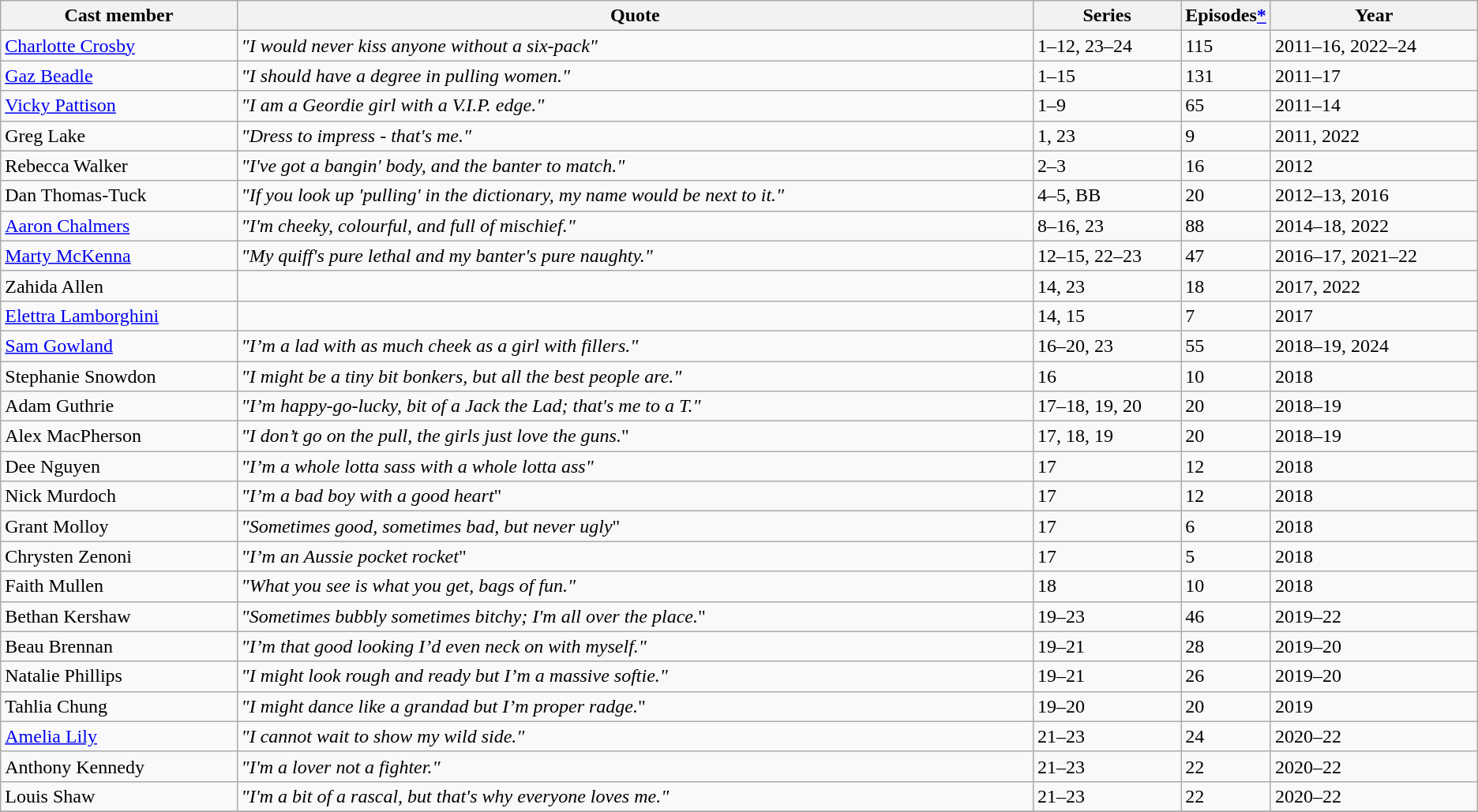<table class="wikitable sortable">
<tr>
<th style="width:16%">Cast member</th>
<th>Quote</th>
<th style="width:10%">Series</th>
<th style="width:5%">Episodes<a href='#'>*</a></th>
<th style="width:14%">Year</th>
</tr>
<tr>
<td><a href='#'>Charlotte Crosby</a></td>
<td><em>"I would never kiss anyone without a six-pack"</em></td>
<td>1–12, 23–24</td>
<td>115</td>
<td>2011–16, 2022–24</td>
</tr>
<tr>
<td><a href='#'>Gaz Beadle</a></td>
<td><em>"I should have a degree in pulling women."</em></td>
<td>1–15</td>
<td>131</td>
<td>2011–17</td>
</tr>
<tr>
<td><a href='#'>Vicky Pattison</a></td>
<td><em>"I am a Geordie girl with a V.I.P. edge."</em></td>
<td>1–9</td>
<td>65</td>
<td>2011–14</td>
</tr>
<tr>
<td>Greg Lake</td>
<td><em>"Dress to impress - that's me."</em></td>
<td>1, 23</td>
<td>9</td>
<td>2011, 2022</td>
</tr>
<tr>
<td>Rebecca Walker</td>
<td><em>"I've got a bangin' body, and the banter to match."</em></td>
<td>2–3</td>
<td>16</td>
<td>2012</td>
</tr>
<tr>
<td>Dan Thomas-Tuck</td>
<td><em>"If you look up 'pulling' in the dictionary, my name would be next to it."</em></td>
<td>4–5, BB</td>
<td>20</td>
<td>2012–13, 2016</td>
</tr>
<tr>
<td><a href='#'>Aaron Chalmers</a></td>
<td><em>"I'm cheeky, colourful, and full of mischief."</em></td>
<td>8–16, 23</td>
<td>88</td>
<td>2014–18, 2022</td>
</tr>
<tr>
<td><a href='#'>Marty McKenna</a></td>
<td><em>"My quiff's pure lethal and my banter's pure naughty."</em></td>
<td>12–15, 22–23</td>
<td>47</td>
<td>2016–17, 2021–22</td>
</tr>
<tr>
<td>Zahida Allen</td>
<td></td>
<td>14, 23</td>
<td>18</td>
<td>2017, 2022</td>
</tr>
<tr>
<td><a href='#'>Elettra Lamborghini</a></td>
<td></td>
<td>14, 15</td>
<td>7</td>
<td>2017</td>
</tr>
<tr>
<td><a href='#'>Sam Gowland</a></td>
<td><em>"I’m a lad with as much cheek as a girl with fillers."</em></td>
<td>16–20, 23</td>
<td>55</td>
<td>2018–19, 2024</td>
</tr>
<tr>
<td>Stephanie Snowdon</td>
<td><em>"I might be a tiny bit bonkers, but all the best people are."</em></td>
<td>16</td>
<td>10</td>
<td>2018</td>
</tr>
<tr>
<td>Adam Guthrie</td>
<td><em>"I’m happy-go-lucky, bit of a Jack the Lad; that's me to a T."</em></td>
<td>17–18, 19, 20</td>
<td>20</td>
<td>2018–19</td>
</tr>
<tr>
<td>Alex MacPherson</td>
<td><em>"I don’t go on the pull, the girls just love the guns.</em>"</td>
<td>17, 18, 19</td>
<td>20</td>
<td>2018–19</td>
</tr>
<tr>
<td>Dee Nguyen</td>
<td><em>"I’m a whole lotta sass with a whole lotta ass"</em></td>
<td>17</td>
<td>12</td>
<td>2018</td>
</tr>
<tr>
<td>Nick Murdoch</td>
<td><em>"I’m a bad boy with a good heart</em>"</td>
<td>17</td>
<td>12</td>
<td>2018</td>
</tr>
<tr>
<td>Grant Molloy</td>
<td><em>"Sometimes good, sometimes bad, but never ugly</em>"</td>
<td>17</td>
<td>6</td>
<td>2018</td>
</tr>
<tr>
<td>Chrysten Zenoni</td>
<td><em>"I’m an Aussie pocket rocket</em>"</td>
<td>17</td>
<td>5</td>
<td>2018</td>
</tr>
<tr>
<td>Faith Mullen</td>
<td><em>"What you see is what you get, bags of fun."</em></td>
<td>18</td>
<td>10</td>
<td>2018</td>
</tr>
<tr>
<td>Bethan Kershaw</td>
<td><em>"Sometimes bubbly sometimes bitchy; I'm all over the place.</em>"</td>
<td>19–23</td>
<td>46</td>
<td>2019–22</td>
</tr>
<tr>
<td>Beau Brennan</td>
<td><em>"I’m that good looking I’d even neck on with myself."</em></td>
<td>19–21</td>
<td>28</td>
<td>2019–20</td>
</tr>
<tr>
<td>Natalie Phillips</td>
<td><em>"I might look rough and ready but I’m a massive softie."</em></td>
<td>19–21</td>
<td>26</td>
<td>2019–20</td>
</tr>
<tr>
<td>Tahlia Chung</td>
<td><em>"I might dance like a grandad but I’m proper radge.</em>"</td>
<td>19–20</td>
<td>20</td>
<td>2019</td>
</tr>
<tr>
<td><a href='#'>Amelia Lily</a></td>
<td><em>"I cannot wait to show my wild side."</em></td>
<td>21–23</td>
<td>24</td>
<td>2020–22</td>
</tr>
<tr>
<td>Anthony Kennedy</td>
<td><em>"I'm a lover not a fighter."</em></td>
<td>21–23</td>
<td>22</td>
<td>2020–22</td>
</tr>
<tr>
<td>Louis Shaw</td>
<td><em>"I'm a bit of a rascal, but that's why everyone loves me."</em></td>
<td>21–23</td>
<td>22</td>
<td>2020–22</td>
</tr>
<tr>
</tr>
</table>
